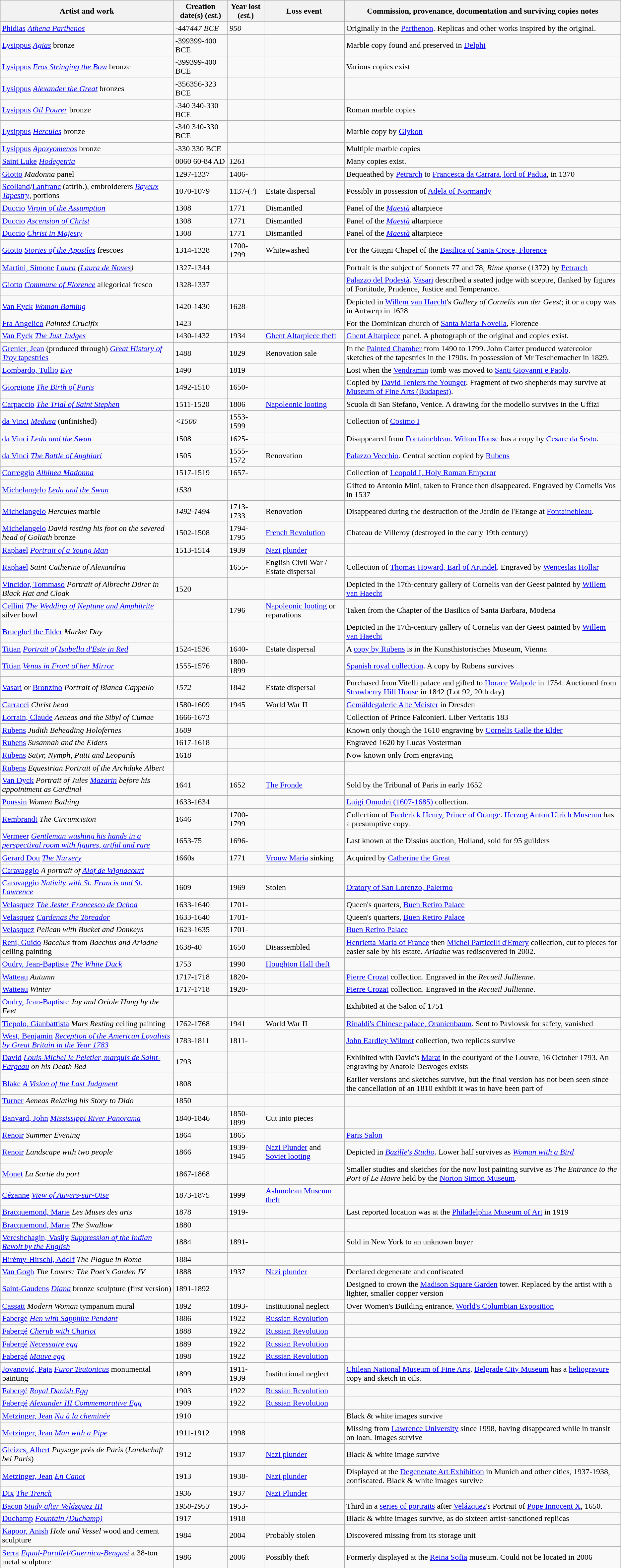<table class="wikitable sortable">
<tr>
<th scope="col">Artist and work</th>
<th scope="col">Creation date(s) (<em>est.</em>) </th>
<th>Year lost (<em>est.</em>)</th>
<th>Loss event </th>
<th>Commission, provenance, documentation and surviving copies notes</th>
</tr>
<tr>
<td><a href='#'>Phidias</a> <em><a href='#'>Athena Parthenos</a></em></td>
<td><span>-447</span><em>447 BCE</em></td>
<td><em>950</em></td>
<td></td>
<td>Originally in the <a href='#'>Parthenon</a>. Replicas and other works inspired by the original.</td>
</tr>
<tr>
<td><a href='#'>Lysippus</a> <em><a href='#'>Agias</a></em> bronze</td>
<td><span>-399</span>399-400 BCE</td>
<td></td>
<td></td>
<td>Marble copy found and preserved in <a href='#'>Delphi</a></td>
</tr>
<tr>
<td><a href='#'>Lysippus</a> <em><a href='#'>Eros Stringing the Bow</a></em> bronze</td>
<td><span>-399</span>399-400 BCE</td>
<td></td>
<td></td>
<td>Various copies exist</td>
</tr>
<tr>
<td><a href='#'>Lysippus</a> <em><a href='#'>Alexander the Great</a></em> bronzes</td>
<td><span>-356</span>356-323 BCE</td>
<td></td>
<td></td>
<td></td>
</tr>
<tr>
<td><a href='#'>Lysippus</a> <em><a href='#'>Oil Pourer</a></em> bronze</td>
<td><span>-340</span> 340-330 BCE</td>
<td></td>
<td></td>
<td>Roman marble copies</td>
</tr>
<tr>
<td><a href='#'>Lysippus</a> <em><a href='#'>Hercules</a></em> bronze</td>
<td><span>-340</span> 340-330 BCE</td>
<td></td>
<td></td>
<td>Marble copy by <a href='#'>Glykon</a></td>
</tr>
<tr>
<td><a href='#'>Lysippus</a> <em><a href='#'>Apoxyomenos</a></em> bronze</td>
<td><span>-330</span> 330 BCE</td>
<td></td>
<td></td>
<td>Multiple marble copies</td>
</tr>
<tr>
<td><a href='#'>Saint Luke</a> <em><a href='#'>Hodegetria</a></em></td>
<td><span>0060</span> 60-84 AD</td>
<td><em>1261</em></td>
<td></td>
<td>Many copies exist.</td>
</tr>
<tr>
<td><a href='#'>Giotto</a> <em>Madonna</em> panel</td>
<td>1297-1337</td>
<td>1406-</td>
<td></td>
<td>Bequeathed by <a href='#'>Petrarch</a> to <a href='#'>Francesca da Carrara, lord of Padua</a>, in 1370</td>
</tr>
<tr>
<td><a href='#'>Scolland</a>/<a href='#'>Lanfranc</a> (attrib.), embroiderers <em><a href='#'>Bayeux Tapestry</a></em>, portions</td>
<td>1070-1079</td>
<td>1137-(?)</td>
<td>Estate dispersal</td>
<td>Possibly in possession of <a href='#'>Adela of Normandy</a></td>
</tr>
<tr>
<td><a href='#'>Duccio</a> <em><a href='#'>Virgin of the Assumption</a></em></td>
<td>1308</td>
<td>1771</td>
<td>Dismantled</td>
<td>Panel of the <em><a href='#'>Maestà</a></em> altarpiece</td>
</tr>
<tr>
<td><a href='#'>Duccio</a> <em><a href='#'>Ascension of Christ</a></em></td>
<td>1308</td>
<td>1771</td>
<td>Dismantled</td>
<td>Panel of the <em><a href='#'>Maestà</a></em> altarpiece</td>
</tr>
<tr>
<td><a href='#'>Duccio</a> <em><a href='#'>Christ in Majesty</a></em></td>
<td>1308</td>
<td>1771</td>
<td>Dismantled</td>
<td>Panel of the <em><a href='#'>Maestà</a></em> altarpiece</td>
</tr>
<tr>
<td><a href='#'>Giotto</a> <em><a href='#'>Stories of the Apostles</a></em> frescoes</td>
<td>1314-1328</td>
<td>1700-1799</td>
<td>Whitewashed</td>
<td>For the Giugni Chapel of the <a href='#'>Basilica of Santa Croce, Florence</a></td>
</tr>
<tr>
<td><a href='#'>Martini, Simone</a> <em><a href='#'>Laura</a> (<a href='#'>Laura de Noves</a>)</em></td>
<td>1327-1344</td>
<td></td>
<td></td>
<td>Portrait is the subject of Sonnets 77 and 78, <em>Rime sparse</em> (1372) by <a href='#'>Petrarch</a></td>
</tr>
<tr>
<td><a href='#'>Giotto</a> <em><a href='#'>Commune of Florence</a></em> allegorical fresco</td>
<td>1328-1337</td>
<td></td>
<td></td>
<td><a href='#'>Palazzo del Podestà</a>. <a href='#'>Vasari</a> described a seated judge with sceptre, flanked by figures of Fortitude, Prudence, Justice and Temperance.</td>
</tr>
<tr>
<td><a href='#'>Van Eyck</a> <em><a href='#'>Woman Bathing</a></em></td>
<td>1420-1430</td>
<td>1628-</td>
<td></td>
<td>Depicted in <a href='#'>Willem van Haecht</a>'s <em>Gallery of Cornelis van der Geest</em>; it or a copy was in Antwerp in 1628</td>
</tr>
<tr>
<td><a href='#'>Fra Angelico</a> <em>Painted Crucifix</em></td>
<td>1423</td>
<td></td>
<td></td>
<td>For the Dominican church of <a href='#'>Santa Maria Novella</a>, Florence</td>
</tr>
<tr>
<td><a href='#'>Van Eyck</a> <em><a href='#'>The Just Judges</a></em></td>
<td>1430-1432</td>
<td>1934</td>
<td><a href='#'>Ghent Altarpiece theft</a></td>
<td><a href='#'>Ghent Altarpiece</a> panel. A photograph of the original and copies exist.</td>
</tr>
<tr>
<td><a href='#'>Grenier, Jean</a> (produced through) <a href='#'><em>Great History of Troy</em> tapestries</a></td>
<td>1488</td>
<td>1829</td>
<td>Renovation sale</td>
<td>In the <a href='#'>Painted Chamber</a> from 1490 to 1799. John Carter produced watercolor sketches of the tapestries in the 1790s. In possession of Mr Teschemacher in 1829.</td>
</tr>
<tr>
<td><a href='#'>Lombardo, Tullio</a> <em><a href='#'>Eve</a></em></td>
<td>1490</td>
<td>1819</td>
<td></td>
<td>Lost when the <a href='#'>Vendramin</a> tomb was moved to <a href='#'>Santi Giovanni e Paolo</a>.</td>
</tr>
<tr>
<td><a href='#'>Giorgione</a> <a href='#'><em>The Birth of Paris</em></a></td>
<td>1492-1510</td>
<td>1650-</td>
<td></td>
<td>Copied by <a href='#'>David Teniers the Younger</a>. Fragment of two shepherds may survive at <a href='#'>Museum of Fine Arts (Budapest)</a>.</td>
</tr>
<tr>
<td><a href='#'>Carpaccio</a> <em><a href='#'>The Trial of Saint Stephen</a></em></td>
<td>1511-1520</td>
<td>1806</td>
<td><a href='#'>Napoleonic looting</a></td>
<td>Scuola di San Stefano, Venice. A drawing for the modello survives in the Uffizi</td>
</tr>
<tr>
<td><a href='#'>da Vinci</a> <em><a href='#'>Medusa</a></em> (unfinished)</td>
<td><em><1500</em></td>
<td>1553-1599</td>
<td></td>
<td>Collection of <a href='#'>Cosimo I</a></td>
</tr>
<tr>
<td><a href='#'>da Vinci</a> <em><a href='#'>Leda and the Swan</a></em></td>
<td>1508</td>
<td>1625-</td>
<td></td>
<td>Disappeared from <a href='#'>Fontainebleau</a>. <a href='#'>Wilton House</a> has a copy by <a href='#'>Cesare da Sesto</a>.</td>
</tr>
<tr>
<td><a href='#'>da Vinci</a> <em><a href='#'>The Battle of Anghiari</a></em></td>
<td>1505</td>
<td>1555-1572</td>
<td>Renovation</td>
<td><a href='#'>Palazzo Vecchio</a>. Central section copied by <a href='#'>Rubens</a></td>
</tr>
<tr>
<td><a href='#'>Correggio</a> <em><a href='#'>Albinea Madonna</a></em></td>
<td>1517-1519</td>
<td>1657-</td>
<td></td>
<td>Collection of <a href='#'>Leopold I, Holy Roman Emperor</a></td>
</tr>
<tr>
<td><a href='#'>Michelangelo</a> <em><a href='#'>Leda and the Swan</a></em></td>
<td><em>1530</em></td>
<td></td>
<td></td>
<td>Gifted to Antonio Mini, taken to France then disappeared. Engraved by Cornelis Vos in 1537</td>
</tr>
<tr>
<td><a href='#'>Michelangelo</a> <em>Hercules</em> marble</td>
<td><em>1492-1494</em></td>
<td>1713-1733</td>
<td>Renovation</td>
<td>Disappeared during the destruction of the Jardin de l'Etange at <a href='#'>Fontainebleau</a>.</td>
</tr>
<tr>
<td><a href='#'>Michelangelo</a> <em>David resting his foot on the severed head of Goliath</em> bronze</td>
<td>1502-1508</td>
<td>1794-1795</td>
<td><a href='#'>French Revolution</a></td>
<td>Chateau de Villeroy (destroyed in the early 19th century)</td>
</tr>
<tr>
<td><a href='#'>Raphael</a> <em><a href='#'>Portrait of a Young Man</a></em></td>
<td>1513-1514</td>
<td>1939</td>
<td><a href='#'>Nazi plunder</a></td>
<td></td>
</tr>
<tr>
<td><a href='#'>Raphael</a> <em>Saint Catherine of Alexandria</em></td>
<td></td>
<td>1655-</td>
<td>English Civil War / Estate dispersal</td>
<td>Collection of <a href='#'>Thomas Howard, Earl of Arundel</a>. Engraved by <a href='#'>Wenceslas Hollar</a></td>
</tr>
<tr>
<td><a href='#'>Vincidor, Tommaso</a> <em>Portrait of Albrecht Dürer in Black Hat and Cloak</em></td>
<td>1520</td>
<td></td>
<td></td>
<td>Depicted in the 17th-century gallery of Cornelis van der Geest painted by <a href='#'>Willem van Haecht</a></td>
</tr>
<tr>
<td><a href='#'>Cellini</a> <em><a href='#'>The Wedding of Neptune and Amphitrite</a></em> silver bowl</td>
<td></td>
<td>1796</td>
<td><a href='#'> Napoleonic looting</a> or reparations</td>
<td>Taken from the Chapter of the Basilica of Santa Barbara, Modena</td>
</tr>
<tr>
<td><a href='#'>Brueghel the Elder</a> <em>Market Day</em></td>
<td></td>
<td></td>
<td></td>
<td>Depicted in the 17th-century gallery of Cornelis van der Geest painted by <a href='#'>Willem van Haecht</a></td>
</tr>
<tr>
<td><a href='#'>Titian</a> <em><a href='#'>Portrait of Isabella d'Este in Red</a></em></td>
<td>1524-1536</td>
<td>1640-</td>
<td>Estate dispersal</td>
<td>A <a href='#'>copy by Rubens</a> is in the Kunsthistorisches Museum, Vienna</td>
</tr>
<tr>
<td><a href='#'>Titian</a> <em><a href='#'>Venus in Front of her Mirror</a></em></td>
<td>1555-1576</td>
<td>1800-1899</td>
<td></td>
<td><a href='#'>Spanish royal collection</a>. A copy by Rubens survives</td>
</tr>
<tr>
<td><a href='#'>Vasari</a> or <a href='#'>Bronzino</a> <em>Portrait of Bianca Cappello</em></td>
<td><em>1572-</em></td>
<td>1842</td>
<td>Estate dispersal</td>
<td>Purchased from Vitelli palace and gifted to <a href='#'>Horace Walpole</a> in 1754. Auctioned from <a href='#'>Strawberry Hill House</a> in 1842 (Lot 92, 20th day)</td>
</tr>
<tr>
<td><a href='#'>Carracci</a> <em>Christ head</em></td>
<td>1580-1609</td>
<td>1945</td>
<td>World War II</td>
<td><a href='#'>Gemäldegalerie Alte Meister</a> in Dresden</td>
</tr>
<tr>
<td><a href='#'>Lorrain, Claude</a> <em>Aeneas and the Sibyl of Cumae</em></td>
<td>1666-1673</td>
<td></td>
<td></td>
<td>Collection of Prince Falconieri. Liber Veritatis 183</td>
</tr>
<tr>
<td><a href='#'>Rubens</a> <em>Judith Beheading Holofernes</em></td>
<td><em>1609</em></td>
<td></td>
<td></td>
<td>Known only though the 1610 engraving by <a href='#'>Cornelis Galle the Elder</a></td>
</tr>
<tr>
<td><a href='#'>Rubens</a> <em>Susannah and the Elders</em></td>
<td>1617-1618</td>
<td></td>
<td></td>
<td>Engraved 1620 by Lucas Vosterman</td>
</tr>
<tr>
<td><a href='#'>Rubens</a> <em>Satyr, Nymph, Putti and Leopards</em></td>
<td>1618</td>
<td></td>
<td></td>
<td>Now known only from engraving</td>
</tr>
<tr>
<td><a href='#'>Rubens</a> <em>Equestrian Portrait of the Archduke Albert</em></td>
<td></td>
<td></td>
<td></td>
<td></td>
</tr>
<tr>
<td><a href='#'>Van Dyck</a> <em>Portrait of Jules <a href='#'>Mazarin</a> before his appointment as Cardinal</em></td>
<td>1641</td>
<td>1652</td>
<td><a href='#'>The Fronde</a></td>
<td>Sold by the Tribunal of Paris in early 1652</td>
</tr>
<tr>
<td><a href='#'>Poussin</a> <em>Women Bathing</em></td>
<td>1633-1634</td>
<td></td>
<td></td>
<td><a href='#'>Luigi Omodei (1607-1685)</a> collection.</td>
</tr>
<tr>
<td><a href='#'>Rembrandt</a> <em>The Circumcision</em></td>
<td>1646</td>
<td>1700-1799</td>
<td></td>
<td>Collection of <a href='#'>Frederick Henry, Prince of Orange</a>. <a href='#'>Herzog Anton Ulrich Museum</a> has a presumptive copy.</td>
</tr>
<tr>
<td><a href='#'>Vermeer</a> <em><a href='#'>Gentleman washing his hands in a perspectival room with figures, artful and rare</a></em></td>
<td>1653-75</td>
<td>1696-</td>
<td></td>
<td>Last known at the Dissius auction, Holland, sold for 95 guilders</td>
</tr>
<tr>
<td><a href='#'>Gerard Dou</a> <em><a href='#'>The Nursery</a></em></td>
<td>1660s</td>
<td>1771</td>
<td><a href='#'>Vrouw Maria</a> sinking</td>
<td>Acquired by <a href='#'>Catherine the Great</a></td>
</tr>
<tr>
<td><a href='#'>Caravaggio</a> <em>A portrait of <a href='#'>Alof de Wignacourt</a></em></td>
<td></td>
<td></td>
<td></td>
<td></td>
</tr>
<tr>
<td><a href='#'>Caravaggio</a> <em><a href='#'>Nativity with St. Francis and St. Lawrence</a></em></td>
<td>1609</td>
<td>1969</td>
<td>Stolen</td>
<td><a href='#'>Oratory of San Lorenzo, Palermo</a></td>
</tr>
<tr>
<td><a href='#'>Velasquez</a> <em><a href='#'>The Jester Francesco de Ochoa</a></em></td>
<td>1633-1640</td>
<td>1701-</td>
<td></td>
<td>Queen's quarters, <a href='#'>Buen Retiro Palace</a></td>
</tr>
<tr>
<td><a href='#'>Velasquez</a> <em><a href='#'>Cardenas the Toreador</a></em></td>
<td>1633-1640</td>
<td>1701-</td>
<td></td>
<td>Queen's quarters, <a href='#'>Buen Retiro Palace</a></td>
</tr>
<tr>
<td><a href='#'>Velasquez</a> <em>Pelican with Bucket and Donkeys</em></td>
<td>1623-1635</td>
<td>1701-</td>
<td></td>
<td><a href='#'>Buen Retiro Palace</a></td>
</tr>
<tr>
<td><a href='#'>Reni, Guido</a> <em>Bacchus</em> from <em>Bacchus and Ariadne</em> ceiling painting</td>
<td>1638-40</td>
<td>1650</td>
<td>Disassembled</td>
<td><a href='#'>Henrietta Maria of France</a> then <a href='#'>Michel Particelli d'Emery</a> collection, cut to pieces for easier sale by his estate. <em>Ariadne</em> was rediscovered in 2002.</td>
</tr>
<tr>
<td><a href='#'>Oudry, Jean-Baptiste</a> <em><a href='#'>The White Duck</a></em></td>
<td>1753</td>
<td>1990</td>
<td><a href='#'>Houghton Hall theft</a></td>
<td></td>
</tr>
<tr>
<td><a href='#'>Watteau</a> <em>Autumn</em></td>
<td>1717-1718</td>
<td>1820-</td>
<td></td>
<td><a href='#'>Pierre Crozat</a> collection. Engraved in the <em>Recueil Jullienne</em>.</td>
</tr>
<tr>
<td><a href='#'>Watteau</a> <em>Winter</em></td>
<td>1717-1718</td>
<td>1920-</td>
<td></td>
<td><a href='#'>Pierre Crozat</a> collection. Engraved in the <em>Recueil Jullienne</em>.</td>
</tr>
<tr>
<td><a href='#'>Oudry, Jean-Baptiste</a> <em>Jay and Oriole Hung by the Feet</em></td>
<td></td>
<td></td>
<td></td>
<td>Exhibited at the Salon of 1751</td>
</tr>
<tr>
<td><a href='#'>Tiepolo, Gianbattista</a> <em>Mars Resting</em> ceiling painting</td>
<td>1762-1768</td>
<td>1941</td>
<td>World War II</td>
<td><a href='#'>Rinaldi's Chinese palace, Oranienbaum</a>. Sent to Pavlovsk for safety, vanished</td>
</tr>
<tr>
<td><a href='#'>West, Benjamin</a> <em><a href='#'>Reception of the American Loyalists by Great Britain in the Year 1783</a></em></td>
<td>1783-1811</td>
<td>1811-</td>
<td></td>
<td><a href='#'>John Eardley Wilmot</a> collection, two replicas survive</td>
</tr>
<tr>
<td><a href='#'>David</a> <em><a href='#'>Louis-Michel le Peletier, marquis de Saint-Fargeau</a> on his Death Bed</em></td>
<td>1793</td>
<td></td>
<td></td>
<td>Exhibited with David's <a href='#'>Marat</a> in the courtyard of the Louvre, 16 October 1793. An engraving by Anatole Desvoges exists</td>
</tr>
<tr>
<td><a href='#'>Blake</a> <em><a href='#'>A Vision of the Last Judgment</a></em></td>
<td>1808</td>
<td></td>
<td></td>
<td>Earlier versions and sketches survive, but the final version has not been seen since the cancellation of an 1810 exhibit it was to have been part of</td>
</tr>
<tr>
<td><a href='#'>Turner</a> <em>Aeneas Relating his Story to Dido</em></td>
<td>1850</td>
<td></td>
<td></td>
<td></td>
</tr>
<tr>
<td><a href='#'>Banvard, John</a> <em><a href='#'>Mississippi River Panorama</a></em></td>
<td>1840-1846</td>
<td>1850-1899</td>
<td>Cut into pieces</td>
<td></td>
</tr>
<tr>
<td><a href='#'>Renoir</a> <em>Summer Evening</em></td>
<td>1864</td>
<td>1865</td>
<td></td>
<td><a href='#'>Paris Salon</a></td>
</tr>
<tr>
<td><a href='#'>Renoir</a> <em>Landscape with two people</em></td>
<td>1866</td>
<td>1939-1945</td>
<td><a href='#'>Nazi Plunder</a> and <a href='#'>Soviet looting</a></td>
<td>Depicted in <em><a href='#'>Bazille's Studio</a></em>. Lower half survives as <em><a href='#'>Woman with a Bird</a></em></td>
</tr>
<tr>
<td><a href='#'>Monet</a> <em>La Sortie du port</em></td>
<td>1867-1868</td>
<td></td>
<td></td>
<td>Smaller studies and sketches for the now lost painting survive as <em>The Entrance to the Port of Le Havre</em> held by the <a href='#'>Norton Simon Museum</a>.</td>
</tr>
<tr>
<td><a href='#'>Cézanne</a> <em><a href='#'>View of Auvers-sur-Oise</a></em></td>
<td>1873-1875</td>
<td>1999</td>
<td><a href='#'>Ashmolean Museum theft</a></td>
<td></td>
</tr>
<tr>
<td><a href='#'>Bracquemond, Marie</a> <em>Les Muses des arts</em></td>
<td>1878</td>
<td>1919-</td>
<td></td>
<td>Last reported location was at the <a href='#'>Philadelphia Museum of Art</a> in 1919</td>
</tr>
<tr>
<td><a href='#'>Bracquemond, Marie</a> <em>The Swallow</em></td>
<td>1880</td>
<td></td>
<td></td>
<td></td>
</tr>
<tr>
<td><a href='#'>Vereshchagin, Vasily</a> <em><a href='#'>Suppression of the Indian Revolt by the English</a></em></td>
<td>1884</td>
<td>1891-</td>
<td></td>
<td>Sold in New York to an unknown buyer</td>
</tr>
<tr>
<td><a href='#'>Hirémy-Hirschl, Adolf</a> <em>The Plague in Rome</em></td>
<td>1884</td>
<td></td>
<td></td>
<td></td>
</tr>
<tr>
<td><a href='#'>Van Gogh</a> <em>The Lovers: The Poet's Garden IV</em></td>
<td>1888</td>
<td>1937</td>
<td><a href='#'>Nazi plunder</a></td>
<td>Declared degenerate and confiscated</td>
</tr>
<tr>
<td><a href='#'>Saint-Gaudens</a> <a href='#'><em>Diana</em></a> bronze sculpture (first version)</td>
<td>1891-1892</td>
<td></td>
<td></td>
<td>Designed to crown the <a href='#'>Madison Square Garden</a> tower. Replaced by the artist with a lighter, smaller copper version</td>
</tr>
<tr>
<td><a href='#'>Cassatt</a> <em>Modern Woman</em> tympanum mural</td>
<td>1892</td>
<td>1893-</td>
<td>Institutional neglect</td>
<td>Over Women's Building entrance, <a href='#'>World's Columbian Exposition</a></td>
</tr>
<tr>
<td><a href='#'>Fabergé</a> <em><a href='#'>Hen with Sapphire Pendant</a></em></td>
<td>1886</td>
<td>1922</td>
<td><a href='#'>Russian Revolution</a></td>
<td></td>
</tr>
<tr>
<td><a href='#'>Fabergé</a> <em><a href='#'>Cherub with Chariot</a></em></td>
<td>1888</td>
<td>1922</td>
<td><a href='#'>Russian Revolution</a></td>
<td></td>
</tr>
<tr>
<td><a href='#'>Fabergé</a> <em><a href='#'>Necessaire egg</a></em></td>
<td>1889</td>
<td>1922</td>
<td><a href='#'>Russian Revolution</a></td>
<td></td>
</tr>
<tr>
<td><a href='#'>Fabergé</a> <em><a href='#'>Mauve egg</a></em></td>
<td>1898</td>
<td>1922</td>
<td><a href='#'>Russian Revolution</a></td>
<td></td>
</tr>
<tr>
<td><a href='#'>Jovanović, Paja</a> <em><a href='#'>Furor Teutonicus</a></em> monumental painting</td>
<td>1899</td>
<td>1911-1939</td>
<td>Institutional neglect</td>
<td><a href='#'>Chilean National Museum of Fine Arts</a>. <a href='#'>Belgrade City Museum</a> has a <a href='#'>heliogravure</a> copy and sketch in oils.</td>
</tr>
<tr>
<td><a href='#'>Fabergé</a> <em><a href='#'>Royal Danish Egg</a></em></td>
<td>1903</td>
<td>1922</td>
<td><a href='#'>Russian Revolution</a></td>
<td></td>
</tr>
<tr>
<td><a href='#'>Fabergé</a> <em><a href='#'>Alexander III Commemorative Egg</a></em></td>
<td>1909</td>
<td>1922</td>
<td><a href='#'>Russian Revolution</a></td>
<td></td>
</tr>
<tr>
<td><a href='#'>Metzinger, Jean</a> <em><a href='#'>Nu à la cheminée</a></em></td>
<td>1910</td>
<td></td>
<td></td>
<td>Black & white images survive</td>
</tr>
<tr>
<td><a href='#'>Metzinger, Jean</a> <em><a href='#'>Man with a Pipe</a></em></td>
<td>1911-1912</td>
<td>1998</td>
<td></td>
<td>Missing from <a href='#'>Lawrence University</a> since 1998, having disappeared while in transit on loan. Images survive</td>
</tr>
<tr>
<td><a href='#'>Gleizes, Albert</a> <em>Paysage près de Paris</em> (<em>Landschaft bei Paris</em>)</td>
<td>1912</td>
<td>1937</td>
<td><a href='#'>Nazi plunder</a></td>
<td>Black & white image survive</td>
</tr>
<tr>
<td><a href='#'>Metzinger, Jean</a>  <em><a href='#'>En Canot</a></em></td>
<td>1913</td>
<td>1938-</td>
<td><a href='#'>Nazi plunder</a></td>
<td>Displayed at the <a href='#'>Degenerate Art Exhibition</a> in Munich and other cities, 1937-1938, confiscated. Black & white images survive</td>
</tr>
<tr>
<td><a href='#'>Dix</a> <em><a href='#'>The Trench</a></em></td>
<td><em>1936</em></td>
<td>1937</td>
<td><a href='#'>Nazi Plunder</a></td>
<td></td>
</tr>
<tr>
<td><a href='#'>Bacon</a> <em><a href='#'>Study after Velázquez III</a></em></td>
<td><em>1950-1953</em></td>
<td>1953-</td>
<td></td>
<td>Third in a <a href='#'>series of portraits</a> after <a href='#'>Velázquez</a>'s Portrait of <a href='#'>Pope Innocent X</a>, 1650. </td>
</tr>
<tr>
<td><a href='#'>Duchamp</a> <em><a href='#'>Fountain (Duchamp)</a></em></td>
<td>1917</td>
<td>1918</td>
<td></td>
<td>Black & white images survive, as do sixteen artist-sanctioned replicas</td>
</tr>
<tr>
<td><a href='#'>Kapoor, Anish</a> <em>Hole and Vessel</em> wood and cement sculpture</td>
<td>1984</td>
<td>2004</td>
<td>Probably stolen</td>
<td>Discovered missing from its storage unit</td>
</tr>
<tr>
<td><a href='#'>Serra</a> <em><a href='#'>Equal-Parallel/Guernica-Bengasi</a></em> a 38-ton metal sculpture</td>
<td>1986</td>
<td>2006</td>
<td>Possibly theft</td>
<td>Formerly displayed at the <a href='#'>Reina Sofia</a> museum. Could not be located in 2006</td>
</tr>
</table>
